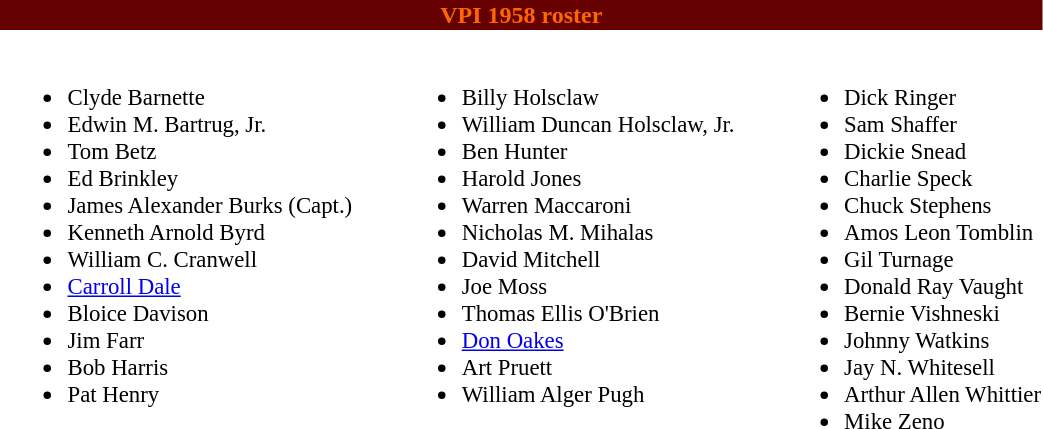<table class="toccolours" style="text-align: left;">
<tr>
<th colspan="9" style="background:#660000;color:#FF6600;text-align:center;"><span><strong>VPI 1958 roster</strong></span></th>
</tr>
<tr>
<td></td>
<td style="font-size:95%; vertical-align:top;"><br><ul><li>Clyde Barnette</li><li>Edwin M. Bartrug, Jr.</li><li>Tom Betz</li><li>Ed Brinkley</li><li>James Alexander Burks (Capt.)</li><li>Kenneth Arnold Byrd</li><li>William C. Cranwell</li><li><a href='#'>Carroll Dale</a></li><li>Bloice Davison</li><li>Jim Farr</li><li>Bob Harris</li><li>Pat Henry</li></ul></td>
<td style="width: 25px;"></td>
<td style="font-size:95%; vertical-align:top;"><br><ul><li>Billy Holsclaw</li><li>William Duncan Holsclaw, Jr.</li><li>Ben Hunter</li><li>Harold Jones</li><li>Warren Maccaroni</li><li>Nicholas M. Mihalas</li><li>David Mitchell</li><li>Joe Moss</li><li>Thomas Ellis O'Brien</li><li><a href='#'>Don Oakes</a></li><li>Art Pruett</li><li>William Alger Pugh</li></ul></td>
<td style="width: 25px;"></td>
<td style="font-size:95%; vertical-align:top;"><br><ul><li>Dick Ringer</li><li>Sam Shaffer</li><li>Dickie Snead</li><li>Charlie Speck</li><li>Chuck Stephens</li><li>Amos Leon Tomblin</li><li>Gil Turnage</li><li>Donald Ray Vaught</li><li>Bernie Vishneski</li><li>Johnny Watkins</li><li>Jay N. Whitesell</li><li>Arthur Allen Whittier</li><li>Mike Zeno</li></ul></td>
</tr>
</table>
